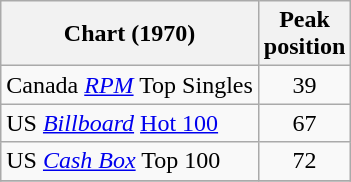<table class="wikitable">
<tr>
<th>Chart (1970)</th>
<th>Peak<br>position</th>
</tr>
<tr>
<td>Canada <em><a href='#'>RPM</a></em> Top Singles</td>
<td style="text-align:center;">39</td>
</tr>
<tr>
<td>US <em><a href='#'>Billboard</a></em> <a href='#'>Hot 100</a></td>
<td style="text-align:center;">67</td>
</tr>
<tr>
<td>US <a href='#'><em>Cash Box</em></a> Top 100</td>
<td align="center">72</td>
</tr>
<tr>
</tr>
</table>
